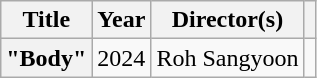<table class="wikitable plainrowheaders" style="text-align:center">
<tr>
<th scope="col">Title</th>
<th scope="col">Year</th>
<th scope="col">Director(s)</th>
<th scope="col"></th>
</tr>
<tr>
<th scope="row">"Body" </th>
<td>2024</td>
<td>Roh Sangyoon</td>
<td></td>
</tr>
</table>
